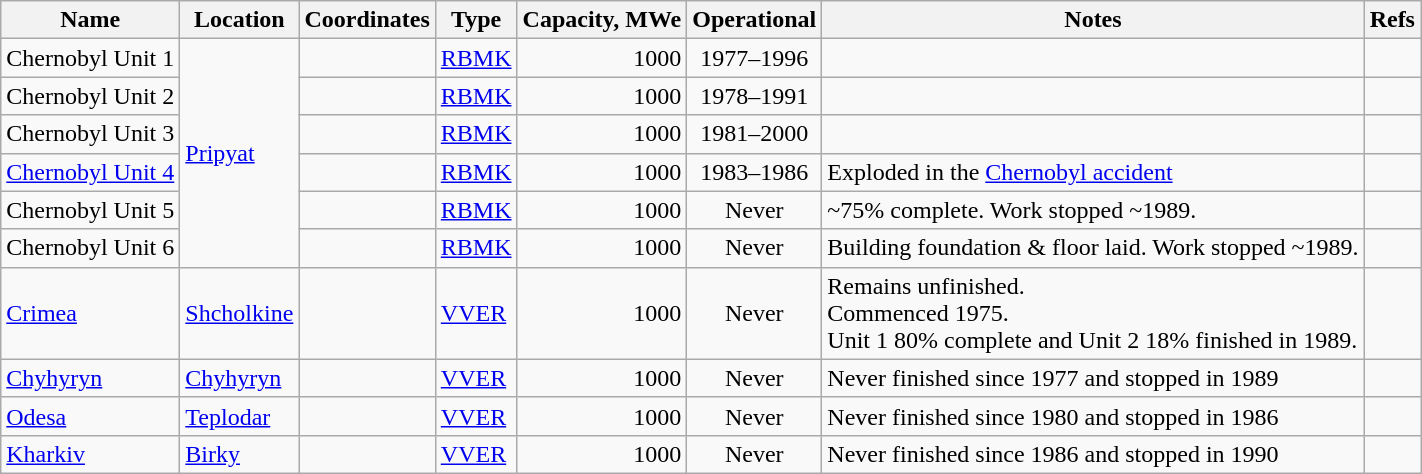<table class="wikitable sortable">
<tr>
<th>Name</th>
<th>Location</th>
<th>Coordinates</th>
<th>Type</th>
<th>Capacity, MWe</th>
<th>Operational</th>
<th>Notes</th>
<th>Refs</th>
</tr>
<tr>
<td>Chernobyl Unit 1</td>
<td rowspan="6"><a href='#'>Pripyat</a></td>
<td></td>
<td><a href='#'>RBMK</a></td>
<td align="right">1000</td>
<td align="center">1977–1996</td>
<td></td>
<td></td>
</tr>
<tr>
<td>Chernobyl Unit 2</td>
<td></td>
<td><a href='#'>RBMK</a></td>
<td align="right">1000</td>
<td align="center">1978–1991</td>
<td></td>
<td></td>
</tr>
<tr>
<td>Chernobyl Unit 3</td>
<td></td>
<td><a href='#'>RBMK</a></td>
<td align="right">1000</td>
<td align="center">1981–2000</td>
<td></td>
<td></td>
</tr>
<tr>
<td><a href='#'>Chernobyl Unit 4</a></td>
<td></td>
<td><a href='#'>RBMK</a></td>
<td align="right">1000</td>
<td align="center">1983–1986</td>
<td>Exploded in the <a href='#'>Chernobyl accident</a></td>
<td></td>
</tr>
<tr>
<td>Chernobyl Unit 5</td>
<td></td>
<td><a href='#'>RBMK</a></td>
<td align="right">1000</td>
<td align="center">Never</td>
<td>~75% complete. Work stopped ~1989.</td>
<td></td>
</tr>
<tr>
<td>Chernobyl Unit 6</td>
<td></td>
<td><a href='#'>RBMK</a></td>
<td align="right">1000</td>
<td align="center">Never</td>
<td>Building foundation & floor laid. Work stopped ~1989.</td>
<td></td>
</tr>
<tr>
<td><a href='#'>Crimea</a></td>
<td><a href='#'>Shcholkine</a></td>
<td></td>
<td><a href='#'>VVER</a></td>
<td align="right">1000</td>
<td align="center">Never</td>
<td>Remains unfinished.<br>Commenced 1975.<br>Unit 1 80% complete and Unit 2 18% finished in 1989.</td>
<td></td>
</tr>
<tr>
<td><a href='#'>Chyhyryn</a></td>
<td><a href='#'>Chyhyryn</a></td>
<td></td>
<td><a href='#'>VVER</a></td>
<td align="right">1000</td>
<td align="center">Never</td>
<td>Never finished since 1977 and stopped in 1989</td>
<td></td>
</tr>
<tr>
<td><a href='#'>Odesa</a></td>
<td><a href='#'>Teplodar</a></td>
<td></td>
<td><a href='#'>VVER</a></td>
<td align="right">1000</td>
<td align="center">Never</td>
<td>Never finished since 1980 and stopped in 1986</td>
<td></td>
</tr>
<tr>
<td><a href='#'>Kharkiv</a></td>
<td><a href='#'>Birky</a></td>
<td></td>
<td><a href='#'>VVER</a></td>
<td align="right">1000</td>
<td align="center">Never</td>
<td>Never finished since 1986 and stopped in 1990</td>
<td></td>
</tr>
</table>
